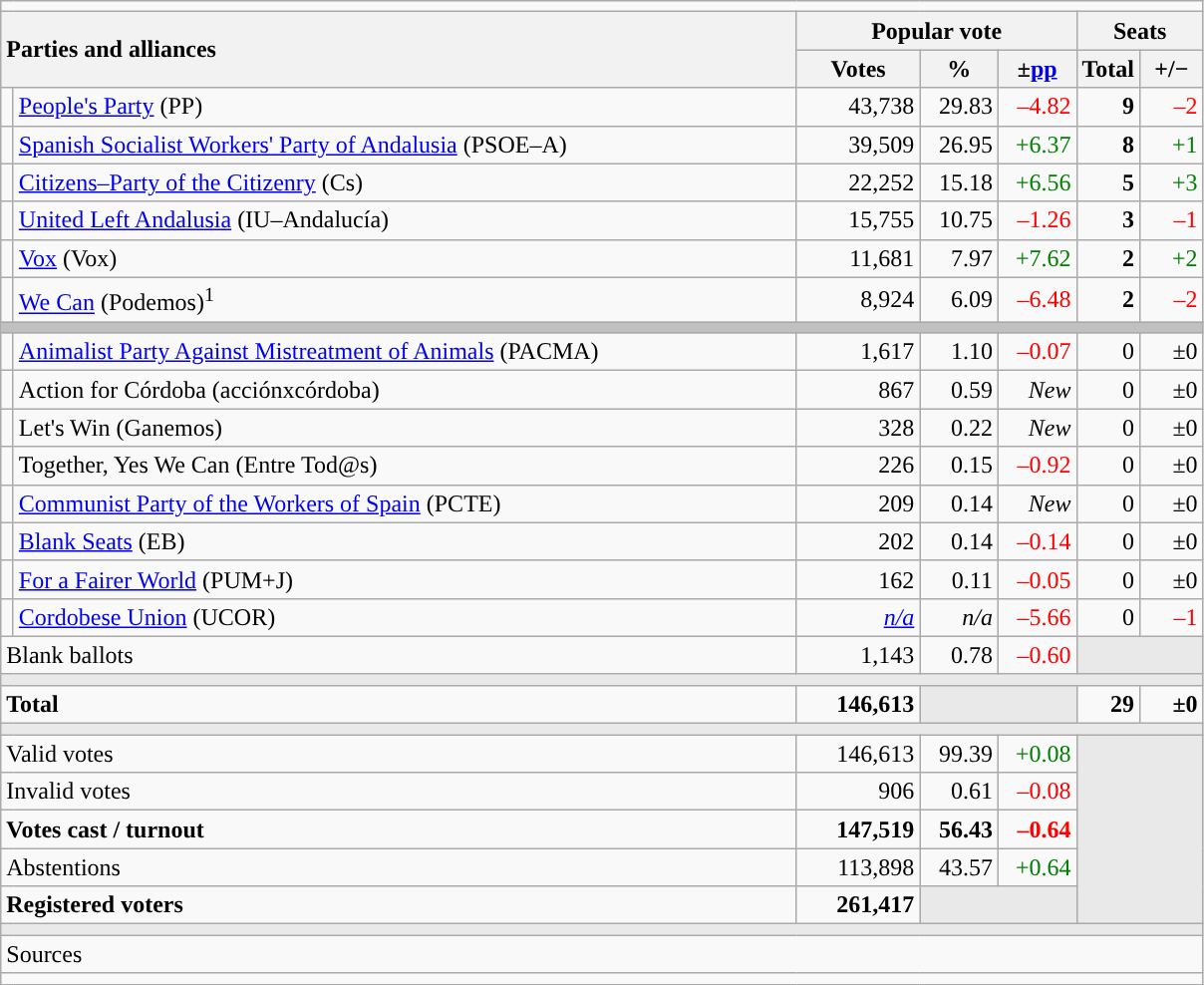<table class="wikitable" style="text-align:right;">
<tr>
<td colspan="7"></td>
</tr>
<tr>
<th style="text-align:left;" rowspan="2" colspan="2" width="525">Parties and alliances</th>
<th colspan="3">Popular vote</th>
<th colspan="2">Seats</th>
</tr>
<tr>
<th width="75">Votes</th>
<th width="45">%</th>
<th width="45">±<a href='#'>pp</a></th>
<th width="35">Total</th>
<th width="35">+/−</th>
</tr>
<tr>
<td width="1" style="color:inherit;background:"></td>
<td align="left"><a href='#'>People's Party</a> (PP)</td>
<td>43,738</td>
<td>29.83</td>
<td style="color:red;">–4.82</td>
<td><strong>9</strong></td>
<td style="color:red;">–2</td>
</tr>
<tr>
<td style="color:inherit;background:"></td>
<td align="left"><a href='#'>Spanish Socialist Workers' Party of Andalusia</a> (PSOE–A)</td>
<td>39,509</td>
<td>26.95</td>
<td style="color:green;">+6.37</td>
<td><strong>8</strong></td>
<td style="color:green;">+1</td>
</tr>
<tr>
<td style="color:inherit;background:"></td>
<td align="left"><a href='#'>Citizens–Party of the Citizenry</a> (Cs)</td>
<td>22,252</td>
<td>15.18</td>
<td style="color:green;">+6.56</td>
<td><strong>5</strong></td>
<td style="color:green;">+3</td>
</tr>
<tr>
<td style="color:inherit;background:"></td>
<td align="left"><a href='#'>United Left Andalusia</a> (IU–Andalucía)</td>
<td>15,755</td>
<td>10.75</td>
<td style="color:red;">–1.26</td>
<td><strong>3</strong></td>
<td style="color:red;">–1</td>
</tr>
<tr>
<td style="color:inherit;background:"></td>
<td align="left"><a href='#'>Vox</a> (Vox)</td>
<td>11,681</td>
<td>7.97</td>
<td style="color:green;">+7.62</td>
<td><strong>2</strong></td>
<td style="color:green;">+2</td>
</tr>
<tr>
<td style="color:inherit;background:"></td>
<td align="left"><a href='#'>We Can</a> (Podemos)<sup>1</sup></td>
<td>8,924</td>
<td>6.09</td>
<td style="color:red;">–6.48</td>
<td><strong>2</strong></td>
<td style="color:red;">–2</td>
</tr>
<tr>
<td colspan="7" bgcolor="#C0C0C0"></td>
</tr>
<tr>
<td style="color:inherit;background:"></td>
<td align="left"><a href='#'>Animalist Party Against Mistreatment of Animals</a> (PACMA)</td>
<td>1,617</td>
<td>1.10</td>
<td style="color:red;">–0.07</td>
<td>0</td>
<td>±0</td>
</tr>
<tr>
<td style="color:inherit;background:"></td>
<td align="left">Action for Córdoba (acciónxcórdoba)</td>
<td>867</td>
<td>0.59</td>
<td><em>New</em></td>
<td>0</td>
<td>±0</td>
</tr>
<tr>
<td style="color:inherit;background:"></td>
<td align="left">Let's Win (Ganemos)</td>
<td>328</td>
<td>0.22</td>
<td><em>New</em></td>
<td>0</td>
<td>±0</td>
</tr>
<tr>
<td style="color:inherit;background:"></td>
<td align="left">Together, Yes We Can (Entre Tod@s)</td>
<td>226</td>
<td>0.15</td>
<td style="color:red;">–0.92</td>
<td>0</td>
<td>±0</td>
</tr>
<tr>
<td style="color:inherit;background:"></td>
<td align="left"><a href='#'>Communist Party of the Workers of Spain</a> (PCTE)</td>
<td>209</td>
<td>0.14</td>
<td><em>New</em></td>
<td>0</td>
<td>±0</td>
</tr>
<tr>
<td style="color:inherit;background:"></td>
<td align="left"><a href='#'>Blank Seats</a> (EB)</td>
<td>202</td>
<td>0.14</td>
<td style="color:red;">–0.14</td>
<td>0</td>
<td>±0</td>
</tr>
<tr>
<td style="color:inherit;background:"></td>
<td align="left"><a href='#'>For a Fairer World</a> (PUM+J)</td>
<td>162</td>
<td>0.11</td>
<td style="color:red;">–0.05</td>
<td>0</td>
<td>±0</td>
</tr>
<tr>
<td style="color:inherit;background:"></td>
<td align="left"><a href='#'>Cordobese Union</a> (UCOR)</td>
<td><em><a href='#'>n/a</a></em></td>
<td><em>n/a</em></td>
<td style="color:red;">–5.66</td>
<td>0</td>
<td style="color:red;">–1</td>
</tr>
<tr>
<td align="left" colspan="2">Blank ballots</td>
<td>1,143</td>
<td>0.78</td>
<td style="color:red;">–0.60</td>
<td bgcolor="#E9E9E9" colspan="2"></td>
</tr>
<tr>
<td colspan="7" bgcolor="#E9E9E9"></td>
</tr>
<tr style="font-weight:bold;">
<td align="left" colspan="2">Total</td>
<td>146,613</td>
<td bgcolor="#E9E9E9" colspan="2"></td>
<td>29</td>
<td>±0</td>
</tr>
<tr>
<td colspan="7" bgcolor="#E9E9E9"></td>
</tr>
<tr>
<td align="left" colspan="2">Valid votes</td>
<td>146,613</td>
<td>99.39</td>
<td style="color:green;">+0.08</td>
<td bgcolor="#E9E9E9" colspan="2" rowspan="5"></td>
</tr>
<tr>
<td align="left" colspan="2">Invalid votes</td>
<td>906</td>
<td>0.61</td>
<td style="color:red;">–0.08</td>
</tr>
<tr style="font-weight:bold;">
<td align="left" colspan="2">Votes cast / turnout</td>
<td>147,519</td>
<td>56.43</td>
<td style="color:red;">–0.64</td>
</tr>
<tr>
<td align="left" colspan="2">Abstentions</td>
<td>113,898</td>
<td>43.57</td>
<td style="color:green;">+0.64</td>
</tr>
<tr style="font-weight:bold;">
<td align="left" colspan="2">Registered voters</td>
<td>261,417</td>
<td bgcolor="#E9E9E9" colspan="2"></td>
</tr>
<tr>
<td colspan="7" bgcolor="#E9E9E9"></td>
</tr>
<tr>
<td align="left" colspan="7">Sources</td>
</tr>
<tr>
<td colspan="7" style="text-align:left; max-width:790px;"></td>
</tr>
</table>
